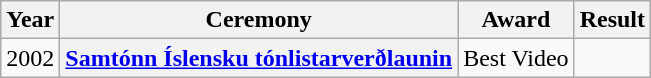<table class="wikitable plainrowheaders">
<tr>
<th>Year</th>
<th>Ceremony</th>
<th>Award</th>
<th>Result</th>
</tr>
<tr>
<td>2002</td>
<th scope=row><a href='#'>Samtónn Íslensku tónlistarverðlaunin</a></th>
<td>Best Video</td>
<td></td>
</tr>
</table>
